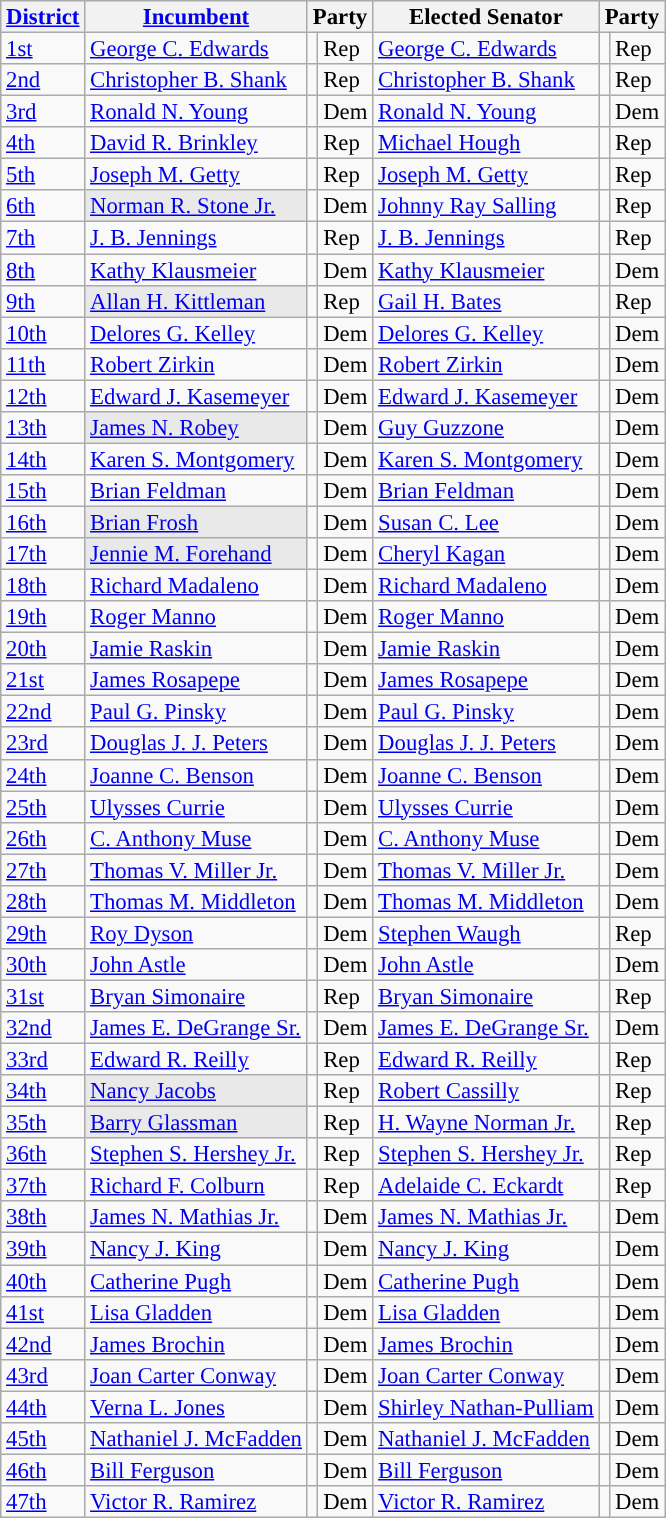<table class="sortable wikitable" style="font-size:95%;line-height:14px;">
<tr>
<th class="unsortable"><a href='#'>District</a></th>
<th class="unsortable"><a href='#'>Incumbent</a></th>
<th colspan="2">Party</th>
<th class="unsortable">Elected Senator</th>
<th colspan="2">Party</th>
</tr>
<tr>
<td><a href='#'>1st</a></td>
<td><a href='#'>George C. Edwards</a></td>
<td style="background:"></td>
<td>Rep</td>
<td><a href='#'>George C. Edwards</a></td>
<td style="background:"></td>
<td>Rep</td>
</tr>
<tr>
<td><a href='#'>2nd</a></td>
<td><a href='#'>Christopher B. Shank</a></td>
<td style="background:"></td>
<td>Rep</td>
<td><a href='#'>Christopher B. Shank</a></td>
<td style="background:"></td>
<td>Rep</td>
</tr>
<tr>
<td><a href='#'>3rd</a></td>
<td><a href='#'>Ronald N. Young</a></td>
<td style="background:"></td>
<td>Dem</td>
<td><a href='#'>Ronald N. Young</a></td>
<td style="background:"></td>
<td>Dem</td>
</tr>
<tr>
<td><a href='#'>4th</a></td>
<td><a href='#'>David R. Brinkley</a></td>
<td style="background:"></td>
<td>Rep</td>
<td><a href='#'>Michael Hough</a></td>
<td style="background:"></td>
<td>Rep</td>
</tr>
<tr>
<td><a href='#'>5th</a></td>
<td><a href='#'>Joseph M. Getty</a></td>
<td style="background:"></td>
<td>Rep</td>
<td><a href='#'>Joseph M. Getty</a></td>
<td style="background:"></td>
<td>Rep</td>
</tr>
<tr>
<td><a href='#'>6th</a></td>
<td style="background:#E9E9E9;"><a href='#'>Norman R. Stone Jr.</a></td>
<td style="background:"></td>
<td>Dem</td>
<td><a href='#'>Johnny Ray Salling</a></td>
<td style="background:"></td>
<td>Rep</td>
</tr>
<tr>
<td><a href='#'>7th</a></td>
<td><a href='#'>J. B. Jennings</a></td>
<td style="background:"></td>
<td>Rep</td>
<td><a href='#'>J. B. Jennings</a></td>
<td style="background:"></td>
<td>Rep</td>
</tr>
<tr>
<td><a href='#'>8th</a></td>
<td><a href='#'>Kathy Klausmeier</a></td>
<td style="background:"></td>
<td>Dem</td>
<td><a href='#'>Kathy Klausmeier</a></td>
<td style="background:"></td>
<td>Dem</td>
</tr>
<tr>
<td><a href='#'>9th</a></td>
<td style="background:#E9E9E9;"><a href='#'>Allan H. Kittleman</a></td>
<td style="background:"></td>
<td>Rep</td>
<td><a href='#'>Gail H. Bates</a></td>
<td style="background:"></td>
<td>Rep</td>
</tr>
<tr>
<td><a href='#'>10th</a></td>
<td><a href='#'>Delores G. Kelley</a></td>
<td style="background:"></td>
<td>Dem</td>
<td><a href='#'>Delores G. Kelley</a></td>
<td style="background:"></td>
<td>Dem</td>
</tr>
<tr>
<td><a href='#'>11th</a></td>
<td><a href='#'>Robert Zirkin</a></td>
<td style="background:"></td>
<td>Dem</td>
<td><a href='#'>Robert Zirkin</a></td>
<td style="background:"></td>
<td>Dem</td>
</tr>
<tr>
<td><a href='#'>12th</a></td>
<td><a href='#'>Edward J. Kasemeyer</a></td>
<td style="background:"></td>
<td>Dem</td>
<td><a href='#'>Edward J. Kasemeyer</a></td>
<td style="background:"></td>
<td>Dem</td>
</tr>
<tr>
<td><a href='#'>13th</a></td>
<td style="background:#E9E9E9;"><a href='#'>James N. Robey</a></td>
<td style="background:"></td>
<td>Dem</td>
<td><a href='#'>Guy Guzzone</a></td>
<td style="background:"></td>
<td>Dem</td>
</tr>
<tr>
<td><a href='#'>14th</a></td>
<td><a href='#'>Karen S. Montgomery</a></td>
<td style="background:"></td>
<td>Dem</td>
<td><a href='#'>Karen S. Montgomery</a></td>
<td style="background:"></td>
<td>Dem</td>
</tr>
<tr>
<td><a href='#'>15th</a></td>
<td><a href='#'>Brian Feldman</a></td>
<td style="background:"></td>
<td>Dem</td>
<td><a href='#'>Brian Feldman</a></td>
<td style="background:"></td>
<td>Dem</td>
</tr>
<tr>
<td><a href='#'>16th</a></td>
<td style="background:#E9E9E9;"><a href='#'>Brian Frosh</a></td>
<td style="background:"></td>
<td>Dem</td>
<td><a href='#'>Susan C. Lee</a></td>
<td style="background:"></td>
<td>Dem</td>
</tr>
<tr>
<td><a href='#'>17th</a></td>
<td style="background:#E9E9E9;"><a href='#'>Jennie M. Forehand</a></td>
<td style="background:"></td>
<td>Dem</td>
<td><a href='#'>Cheryl Kagan</a></td>
<td style="background:"></td>
<td>Dem</td>
</tr>
<tr>
<td><a href='#'>18th</a></td>
<td><a href='#'>Richard Madaleno</a></td>
<td style="background:"></td>
<td>Dem</td>
<td><a href='#'>Richard Madaleno</a></td>
<td style="background:"></td>
<td>Dem</td>
</tr>
<tr>
<td><a href='#'>19th</a></td>
<td><a href='#'>Roger Manno</a></td>
<td style="background:"></td>
<td>Dem</td>
<td><a href='#'>Roger Manno</a></td>
<td style="background:"></td>
<td>Dem</td>
</tr>
<tr>
<td><a href='#'>20th</a></td>
<td><a href='#'>Jamie Raskin</a></td>
<td style="background:"></td>
<td>Dem</td>
<td><a href='#'>Jamie Raskin</a></td>
<td style="background:"></td>
<td>Dem</td>
</tr>
<tr>
<td><a href='#'>21st</a></td>
<td><a href='#'>James Rosapepe</a></td>
<td style="background:"></td>
<td>Dem</td>
<td><a href='#'>James Rosapepe</a></td>
<td style="background:"></td>
<td>Dem</td>
</tr>
<tr>
<td><a href='#'>22nd</a></td>
<td><a href='#'>Paul G. Pinsky</a></td>
<td style="background:"></td>
<td>Dem</td>
<td><a href='#'>Paul G. Pinsky</a></td>
<td style="background:"></td>
<td>Dem</td>
</tr>
<tr>
<td><a href='#'>23rd</a></td>
<td><a href='#'>Douglas J. J. Peters</a></td>
<td style="background:"></td>
<td>Dem</td>
<td><a href='#'>Douglas J. J. Peters</a></td>
<td style="background:"></td>
<td>Dem</td>
</tr>
<tr>
<td><a href='#'>24th</a></td>
<td><a href='#'>Joanne C. Benson</a></td>
<td style="background:"></td>
<td>Dem</td>
<td><a href='#'>Joanne C. Benson</a></td>
<td style="background:"></td>
<td>Dem</td>
</tr>
<tr>
<td><a href='#'>25th</a></td>
<td><a href='#'>Ulysses Currie</a></td>
<td style="background:"></td>
<td>Dem</td>
<td><a href='#'>Ulysses Currie</a></td>
<td style="background:"></td>
<td>Dem</td>
</tr>
<tr>
<td><a href='#'>26th</a></td>
<td><a href='#'>C. Anthony Muse</a></td>
<td style="background:"></td>
<td>Dem</td>
<td><a href='#'>C. Anthony Muse</a></td>
<td style="background:"></td>
<td>Dem</td>
</tr>
<tr>
<td><a href='#'>27th</a></td>
<td><a href='#'>Thomas V. Miller Jr.</a></td>
<td style="background:"></td>
<td>Dem</td>
<td><a href='#'>Thomas V. Miller Jr.</a></td>
<td style="background:"></td>
<td>Dem</td>
</tr>
<tr>
<td><a href='#'>28th</a></td>
<td><a href='#'>Thomas M. Middleton</a></td>
<td style="background:"></td>
<td>Dem</td>
<td><a href='#'>Thomas M. Middleton</a></td>
<td style="background:"></td>
<td>Dem</td>
</tr>
<tr>
<td><a href='#'>29th</a></td>
<td><a href='#'>Roy Dyson</a></td>
<td style="background:"></td>
<td>Dem</td>
<td><a href='#'>Stephen Waugh</a></td>
<td style="background:"></td>
<td>Rep</td>
</tr>
<tr>
<td><a href='#'>30th</a></td>
<td><a href='#'>John Astle</a></td>
<td style="background:"></td>
<td>Dem</td>
<td><a href='#'>John Astle</a></td>
<td style="background:"></td>
<td>Dem</td>
</tr>
<tr>
<td><a href='#'>31st</a></td>
<td><a href='#'>Bryan Simonaire</a></td>
<td style="background:"></td>
<td>Rep</td>
<td><a href='#'>Bryan Simonaire</a></td>
<td style="background:"></td>
<td>Rep</td>
</tr>
<tr>
<td><a href='#'>32nd</a></td>
<td><a href='#'>James E. DeGrange Sr.</a></td>
<td style="background:"></td>
<td>Dem</td>
<td><a href='#'>James E. DeGrange Sr.</a></td>
<td style="background:"></td>
<td>Dem</td>
</tr>
<tr>
<td><a href='#'>33rd</a></td>
<td><a href='#'>Edward R. Reilly</a></td>
<td style="background:"></td>
<td>Rep</td>
<td><a href='#'>Edward R. Reilly</a></td>
<td style="background:"></td>
<td>Rep</td>
</tr>
<tr>
<td><a href='#'>34th</a></td>
<td style="background:#E9E9E9;"><a href='#'>Nancy Jacobs</a></td>
<td style="background:"></td>
<td>Rep</td>
<td><a href='#'>Robert Cassilly</a></td>
<td style="background:"></td>
<td>Rep</td>
</tr>
<tr>
<td><a href='#'>35th</a></td>
<td style="background:#E9E9E9;"><a href='#'>Barry Glassman</a></td>
<td style="background:"></td>
<td>Rep</td>
<td><a href='#'>H. Wayne Norman Jr.</a></td>
<td style="background:"></td>
<td>Rep</td>
</tr>
<tr>
<td><a href='#'>36th</a></td>
<td><a href='#'>Stephen S. Hershey Jr.</a></td>
<td style="background:"></td>
<td>Rep</td>
<td><a href='#'>Stephen S. Hershey Jr.</a></td>
<td style="background:"></td>
<td>Rep</td>
</tr>
<tr>
<td><a href='#'>37th</a></td>
<td><a href='#'>Richard F. Colburn</a></td>
<td style="background:"></td>
<td>Rep</td>
<td><a href='#'>Adelaide C. Eckardt</a></td>
<td style="background:"></td>
<td>Rep</td>
</tr>
<tr>
<td><a href='#'>38th</a></td>
<td><a href='#'>James N. Mathias Jr.</a></td>
<td style="background:"></td>
<td>Dem</td>
<td><a href='#'>James N. Mathias Jr.</a></td>
<td style="background:"></td>
<td>Dem</td>
</tr>
<tr>
<td><a href='#'>39th</a></td>
<td><a href='#'>Nancy J. King</a></td>
<td style="background:"></td>
<td>Dem</td>
<td><a href='#'>Nancy J. King</a></td>
<td style="background:"></td>
<td>Dem</td>
</tr>
<tr>
<td><a href='#'>40th</a></td>
<td><a href='#'>Catherine Pugh</a></td>
<td style="background:"></td>
<td>Dem</td>
<td><a href='#'>Catherine Pugh</a></td>
<td style="background:"></td>
<td>Dem</td>
</tr>
<tr>
<td><a href='#'>41st</a></td>
<td><a href='#'>Lisa Gladden</a></td>
<td style="background:"></td>
<td>Dem</td>
<td><a href='#'>Lisa Gladden</a></td>
<td style="background:"></td>
<td>Dem</td>
</tr>
<tr>
<td><a href='#'>42nd</a></td>
<td><a href='#'>James Brochin</a></td>
<td style="background:"></td>
<td>Dem</td>
<td><a href='#'>James Brochin</a></td>
<td style="background:"></td>
<td>Dem</td>
</tr>
<tr>
<td><a href='#'>43rd</a></td>
<td><a href='#'>Joan Carter Conway</a></td>
<td style="background:"></td>
<td>Dem</td>
<td><a href='#'>Joan Carter Conway</a></td>
<td style="background:"></td>
<td>Dem</td>
</tr>
<tr>
<td><a href='#'>44th</a></td>
<td><a href='#'>Verna L. Jones</a></td>
<td style="background:"></td>
<td>Dem</td>
<td><a href='#'>Shirley Nathan-Pulliam</a></td>
<td style="background:"></td>
<td>Dem</td>
</tr>
<tr>
<td><a href='#'>45th</a></td>
<td><a href='#'>Nathaniel J. McFadden</a></td>
<td style="background:"></td>
<td>Dem</td>
<td><a href='#'>Nathaniel J. McFadden</a></td>
<td style="background:"></td>
<td>Dem</td>
</tr>
<tr>
<td><a href='#'>46th</a></td>
<td><a href='#'>Bill Ferguson</a></td>
<td style="background:"></td>
<td>Dem</td>
<td><a href='#'>Bill Ferguson</a></td>
<td style="background:"></td>
<td>Dem</td>
</tr>
<tr>
<td><a href='#'>47th</a></td>
<td><a href='#'>Victor R. Ramirez</a></td>
<td style="background:"></td>
<td>Dem</td>
<td><a href='#'>Victor R. Ramirez</a></td>
<td style="background:"></td>
<td>Dem</td>
</tr>
</table>
